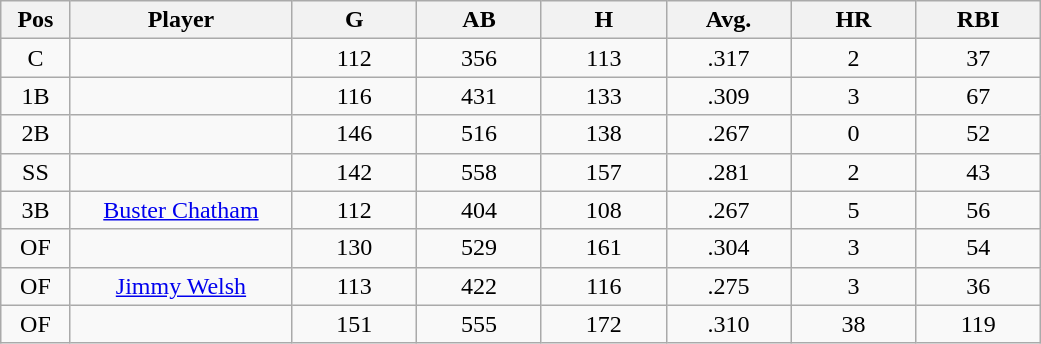<table class="wikitable sortable">
<tr>
<th bgcolor="#DDDDFF" width="5%">Pos</th>
<th bgcolor="#DDDDFF" width="16%">Player</th>
<th bgcolor="#DDDDFF" width="9%">G</th>
<th bgcolor="#DDDDFF" width="9%">AB</th>
<th bgcolor="#DDDDFF" width="9%">H</th>
<th bgcolor="#DDDDFF" width="9%">Avg.</th>
<th bgcolor="#DDDDFF" width="9%">HR</th>
<th bgcolor="#DDDDFF" width="9%">RBI</th>
</tr>
<tr align="center">
<td>C</td>
<td></td>
<td>112</td>
<td>356</td>
<td>113</td>
<td>.317</td>
<td>2</td>
<td>37</td>
</tr>
<tr align="center">
<td>1B</td>
<td></td>
<td>116</td>
<td>431</td>
<td>133</td>
<td>.309</td>
<td>3</td>
<td>67</td>
</tr>
<tr align="center">
<td>2B</td>
<td></td>
<td>146</td>
<td>516</td>
<td>138</td>
<td>.267</td>
<td>0</td>
<td>52</td>
</tr>
<tr align="center">
<td>SS</td>
<td></td>
<td>142</td>
<td>558</td>
<td>157</td>
<td>.281</td>
<td>2</td>
<td>43</td>
</tr>
<tr align="center">
<td>3B</td>
<td><a href='#'>Buster Chatham</a></td>
<td>112</td>
<td>404</td>
<td>108</td>
<td>.267</td>
<td>5</td>
<td>56</td>
</tr>
<tr align=center>
<td>OF</td>
<td></td>
<td>130</td>
<td>529</td>
<td>161</td>
<td>.304</td>
<td>3</td>
<td>54</td>
</tr>
<tr align="center">
<td>OF</td>
<td><a href='#'>Jimmy Welsh</a></td>
<td>113</td>
<td>422</td>
<td>116</td>
<td>.275</td>
<td>3</td>
<td>36</td>
</tr>
<tr align=center>
<td>OF</td>
<td></td>
<td>151</td>
<td>555</td>
<td>172</td>
<td>.310</td>
<td>38</td>
<td>119</td>
</tr>
</table>
